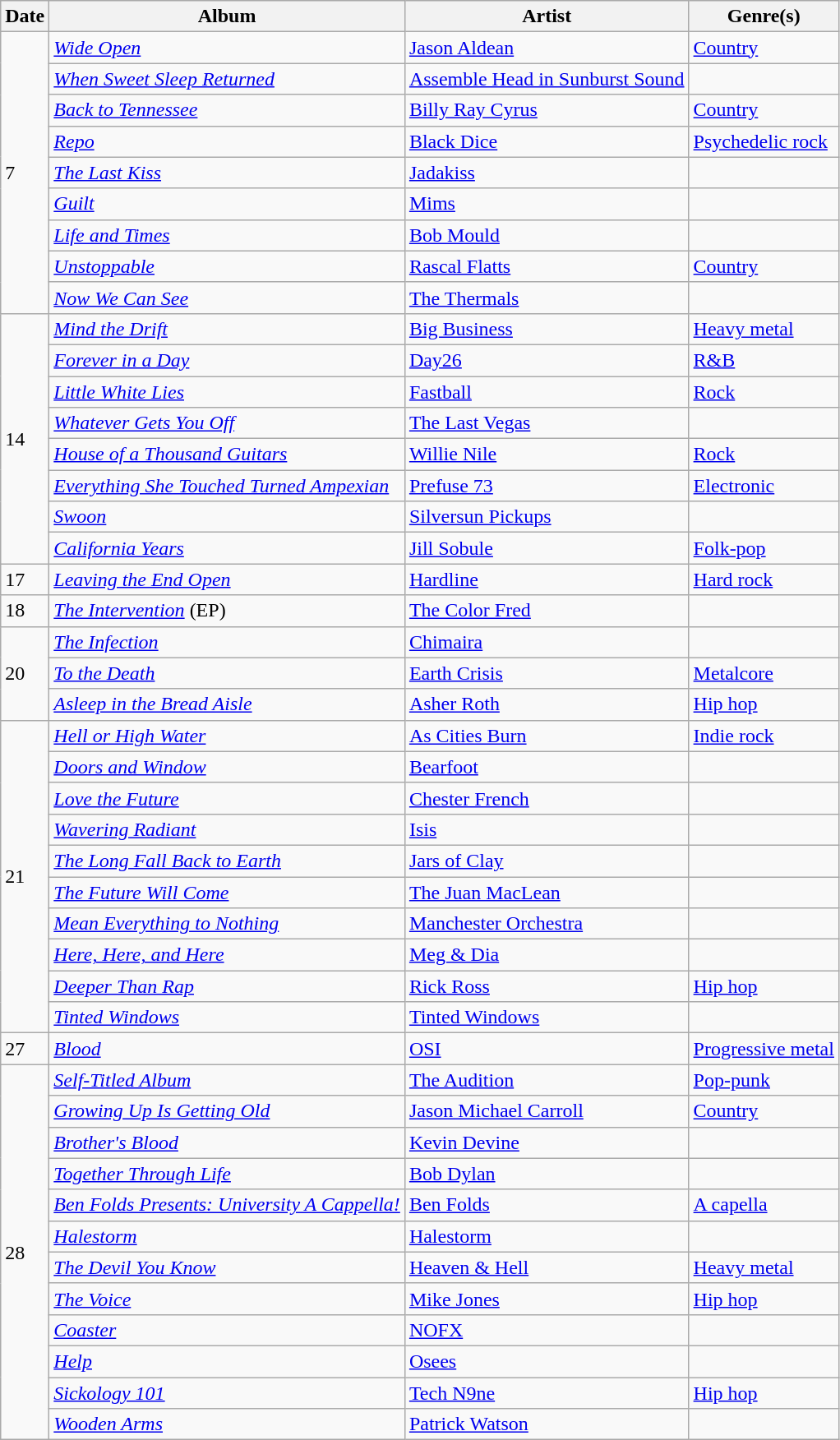<table class="wikitable">
<tr>
<th>Date</th>
<th>Album</th>
<th>Artist</th>
<th>Genre(s)</th>
</tr>
<tr>
<td rowspan="9">7</td>
<td><em><a href='#'>Wide Open</a></em></td>
<td><a href='#'>Jason Aldean</a></td>
<td><a href='#'>Country</a></td>
</tr>
<tr>
<td><em><a href='#'>When Sweet Sleep Returned</a></em></td>
<td><a href='#'>Assemble Head in Sunburst Sound</a></td>
<td></td>
</tr>
<tr>
<td><em><a href='#'>Back to Tennessee</a></em></td>
<td><a href='#'>Billy Ray Cyrus</a></td>
<td><a href='#'>Country</a></td>
</tr>
<tr>
<td><em><a href='#'>Repo</a></em></td>
<td><a href='#'>Black Dice</a></td>
<td><a href='#'>Psychedelic rock</a></td>
</tr>
<tr>
<td><em><a href='#'>The Last Kiss</a></em></td>
<td><a href='#'>Jadakiss</a></td>
<td></td>
</tr>
<tr>
<td><em><a href='#'>Guilt</a></em></td>
<td><a href='#'>Mims</a></td>
<td></td>
</tr>
<tr>
<td><em><a href='#'>Life and Times</a></em></td>
<td><a href='#'>Bob Mould</a></td>
<td></td>
</tr>
<tr>
<td><em><a href='#'>Unstoppable</a></em></td>
<td><a href='#'>Rascal Flatts</a></td>
<td><a href='#'>Country</a></td>
</tr>
<tr>
<td><em><a href='#'>Now We Can See</a></em></td>
<td><a href='#'>The Thermals</a></td>
<td></td>
</tr>
<tr>
<td rowspan="8">14</td>
<td><em><a href='#'>Mind the Drift</a></em></td>
<td><a href='#'>Big Business</a></td>
<td><a href='#'>Heavy metal</a></td>
</tr>
<tr>
<td><em><a href='#'>Forever in a Day</a></em></td>
<td><a href='#'>Day26</a></td>
<td><a href='#'>R&B</a></td>
</tr>
<tr>
<td><em><a href='#'>Little White Lies</a></em></td>
<td><a href='#'>Fastball</a></td>
<td><a href='#'>Rock</a></td>
</tr>
<tr>
<td><em><a href='#'>Whatever Gets You Off</a></em></td>
<td><a href='#'>The Last Vegas</a></td>
<td></td>
</tr>
<tr>
<td><em><a href='#'>House of a Thousand Guitars</a></em></td>
<td><a href='#'>Willie Nile</a></td>
<td><a href='#'>Rock</a></td>
</tr>
<tr>
<td><em><a href='#'>Everything She Touched Turned Ampexian</a></em></td>
<td><a href='#'>Prefuse 73</a></td>
<td><a href='#'>Electronic</a></td>
</tr>
<tr>
<td><em><a href='#'>Swoon</a></em></td>
<td><a href='#'>Silversun Pickups</a></td>
<td></td>
</tr>
<tr>
<td><em><a href='#'>California Years</a></em></td>
<td><a href='#'>Jill Sobule</a></td>
<td><a href='#'>Folk-pop</a></td>
</tr>
<tr>
<td>17</td>
<td><em><a href='#'>Leaving the End Open</a></em></td>
<td><a href='#'>Hardline</a></td>
<td><a href='#'>Hard rock</a></td>
</tr>
<tr>
<td>18</td>
<td><em><a href='#'>The Intervention</a></em> (EP)</td>
<td><a href='#'>The Color Fred</a></td>
<td></td>
</tr>
<tr>
<td rowspan=3>20</td>
<td><em><a href='#'>The Infection</a></em></td>
<td><a href='#'>Chimaira</a></td>
<td></td>
</tr>
<tr>
<td><em><a href='#'>To the Death</a></em></td>
<td><a href='#'>Earth Crisis</a></td>
<td><a href='#'>Metalcore</a></td>
</tr>
<tr>
<td><em><a href='#'>Asleep in the Bread Aisle</a></em></td>
<td><a href='#'>Asher Roth</a></td>
<td><a href='#'>Hip hop</a></td>
</tr>
<tr>
<td rowspan=10>21</td>
<td><em><a href='#'>Hell or High Water</a></em></td>
<td><a href='#'>As Cities Burn</a></td>
<td><a href='#'>Indie rock</a></td>
</tr>
<tr>
<td><em><a href='#'>Doors and Window</a></em></td>
<td><a href='#'>Bearfoot</a></td>
<td></td>
</tr>
<tr>
<td><em><a href='#'>Love the Future</a></em></td>
<td><a href='#'>Chester French</a></td>
<td></td>
</tr>
<tr>
<td><em><a href='#'>Wavering Radiant</a></em></td>
<td><a href='#'>Isis</a></td>
<td></td>
</tr>
<tr>
<td><em><a href='#'>The Long Fall Back to Earth</a></em></td>
<td><a href='#'>Jars of Clay</a></td>
<td></td>
</tr>
<tr>
<td><em><a href='#'>The Future Will Come</a></em></td>
<td><a href='#'>The Juan MacLean</a></td>
<td></td>
</tr>
<tr>
<td><em><a href='#'>Mean Everything to Nothing</a></em></td>
<td><a href='#'>Manchester Orchestra</a></td>
<td></td>
</tr>
<tr>
<td><em><a href='#'>Here, Here, and Here</a></em></td>
<td><a href='#'>Meg & Dia</a></td>
<td></td>
</tr>
<tr>
<td><em><a href='#'>Deeper Than Rap</a></em></td>
<td><a href='#'>Rick Ross</a></td>
<td><a href='#'>Hip hop</a></td>
</tr>
<tr>
<td><em><a href='#'>Tinted Windows</a></em></td>
<td><a href='#'>Tinted Windows</a></td>
<td></td>
</tr>
<tr>
<td>27</td>
<td><em><a href='#'>Blood</a></em></td>
<td><a href='#'>OSI</a></td>
<td><a href='#'>Progressive metal</a></td>
</tr>
<tr>
<td rowspan=12>28</td>
<td><em><a href='#'>Self-Titled Album</a></em></td>
<td><a href='#'>The Audition</a></td>
<td><a href='#'>Pop-punk</a></td>
</tr>
<tr>
<td><em><a href='#'>Growing Up Is Getting Old</a></em></td>
<td><a href='#'>Jason Michael Carroll</a></td>
<td><a href='#'>Country</a></td>
</tr>
<tr>
<td><em><a href='#'>Brother's Blood</a></em></td>
<td><a href='#'>Kevin Devine</a></td>
<td></td>
</tr>
<tr>
<td><em><a href='#'>Together Through Life</a></em></td>
<td><a href='#'>Bob Dylan</a></td>
<td></td>
</tr>
<tr>
<td><em><a href='#'>Ben Folds Presents: University A Cappella!</a></em></td>
<td><a href='#'>Ben Folds</a></td>
<td><a href='#'>A capella</a></td>
</tr>
<tr>
<td><em><a href='#'>Halestorm</a></em></td>
<td><a href='#'>Halestorm</a></td>
<td></td>
</tr>
<tr>
<td><em><a href='#'>The Devil You Know</a></em></td>
<td><a href='#'>Heaven & Hell</a></td>
<td><a href='#'>Heavy metal</a></td>
</tr>
<tr>
<td><em><a href='#'>The Voice</a></em></td>
<td><a href='#'>Mike Jones</a></td>
<td><a href='#'>Hip hop</a></td>
</tr>
<tr>
<td><em><a href='#'>Coaster</a></em></td>
<td><a href='#'>NOFX</a></td>
<td></td>
</tr>
<tr>
<td><em><a href='#'>Help</a></em></td>
<td><a href='#'>Osees</a></td>
<td></td>
</tr>
<tr>
<td><em><a href='#'>Sickology 101</a></em></td>
<td><a href='#'>Tech N9ne</a></td>
<td><a href='#'>Hip hop</a></td>
</tr>
<tr>
<td><em><a href='#'>Wooden Arms</a></em></td>
<td><a href='#'>Patrick Watson</a></td>
<td></td>
</tr>
</table>
